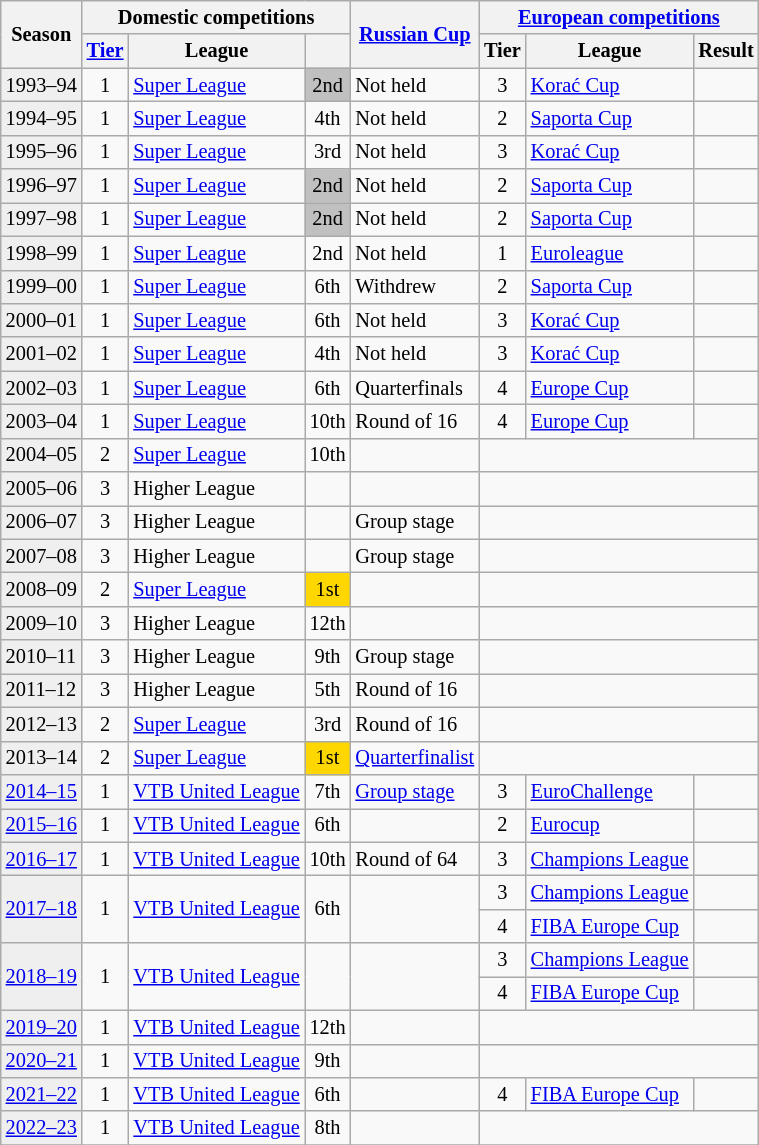<table class="wikitable" style="font-size:85%">
<tr>
<th rowspan=2>Season</th>
<th colspan=3>Domestic competitions</th>
<th rowspan=2><a href='#'>Russian Cup</a></th>
<th colspan=3><a href='#'>European competitions</a></th>
</tr>
<tr>
<th><a href='#'>Tier</a></th>
<th>League</th>
<th></th>
<th>Tier</th>
<th>League</th>
<th>Result</th>
</tr>
<tr>
<td style="background:#efefef;">1993–94</td>
<td align="center">1</td>
<td><a href='#'>Super League</a></td>
<td align="center" bgcolor=silver>2nd</td>
<td>Not held</td>
<td align=center>3</td>
<td><a href='#'>Korać Cup</a></td>
<td align=center></td>
</tr>
<tr>
<td style="background:#efefef;">1994–95</td>
<td align="center">1</td>
<td><a href='#'>Super League</a></td>
<td align="center">4th</td>
<td>Not held</td>
<td align=center>2</td>
<td><a href='#'>Saporta Cup</a></td>
<td align=center></td>
</tr>
<tr>
<td style="background:#efefef;">1995–96</td>
<td align="center">1</td>
<td><a href='#'>Super League</a></td>
<td align="center">3rd</td>
<td>Not held</td>
<td align=center>3</td>
<td><a href='#'>Korać Cup</a></td>
<td align=center></td>
</tr>
<tr>
<td style="background:#efefef;">1996–97</td>
<td align="center">1</td>
<td><a href='#'>Super League</a></td>
<td bgcolor=silver align="center">2nd</td>
<td>Not held</td>
<td align=center>2</td>
<td><a href='#'>Saporta Cup</a></td>
<td align=center></td>
</tr>
<tr>
<td style="background:#efefef;">1997–98</td>
<td align="center">1</td>
<td><a href='#'>Super League</a></td>
<td bgcolor=silver align="center">2nd</td>
<td>Not held</td>
<td align=center>2</td>
<td><a href='#'>Saporta Cup</a></td>
<td align=center></td>
</tr>
<tr>
<td style="background:#efefef;">1998–99</td>
<td align="center">1</td>
<td><a href='#'>Super League</a></td>
<td align="center">2nd</td>
<td>Not held</td>
<td align=center>1</td>
<td><a href='#'>Euroleague</a></td>
<td align=center></td>
</tr>
<tr>
<td style="background:#efefef;">1999–00</td>
<td align="center">1</td>
<td><a href='#'>Super League</a></td>
<td align="center">6th</td>
<td>Withdrew</td>
<td align=center>2</td>
<td><a href='#'>Saporta Cup</a></td>
<td align=center></td>
</tr>
<tr>
<td style="background:#efefef;">2000–01</td>
<td align="center">1</td>
<td><a href='#'>Super League</a></td>
<td align="center">6th</td>
<td>Not held</td>
<td align=center>3</td>
<td><a href='#'>Korać Cup</a></td>
<td align=center></td>
</tr>
<tr>
<td style="background:#efefef;">2001–02</td>
<td align="center">1</td>
<td><a href='#'>Super League</a></td>
<td align="center">4th</td>
<td>Not held</td>
<td align=center>3</td>
<td><a href='#'>Korać Cup</a></td>
<td align=center></td>
</tr>
<tr>
<td style="background:#efefef;">2002–03</td>
<td align="center">1</td>
<td><a href='#'>Super League</a></td>
<td align="center">6th</td>
<td>Quarterfinals</td>
<td align=center>4</td>
<td><a href='#'>Europe Cup</a></td>
<td align=center></td>
</tr>
<tr>
<td style="background:#efefef;">2003–04</td>
<td align="center">1</td>
<td><a href='#'>Super League</a></td>
<td align="center">10th</td>
<td>Round of 16</td>
<td align=center>4</td>
<td><a href='#'>Europe Cup</a></td>
<td align=center></td>
</tr>
<tr>
<td style="background:#efefef;">2004–05</td>
<td align="center">2</td>
<td><a href='#'>Super League</a></td>
<td align="center">10th</td>
<td></td>
<td colspan="3"></td>
</tr>
<tr>
<td style="background:#efefef;">2005–06</td>
<td align="center">3</td>
<td>Higher League</td>
<td align="center"></td>
<td></td>
<td colspan="3"></td>
</tr>
<tr>
<td style="background:#efefef;">2006–07</td>
<td align="center">3</td>
<td>Higher League</td>
<td align="center"></td>
<td>Group stage</td>
<td colspan="3"></td>
</tr>
<tr>
<td style="background:#efefef;">2007–08</td>
<td align="center">3</td>
<td>Higher League</td>
<td align="center"></td>
<td>Group stage</td>
<td colspan="3"></td>
</tr>
<tr>
<td style="background:#efefef;">2008–09</td>
<td align="center">2</td>
<td><a href='#'>Super League</a></td>
<td bgcolor=gold align="center">1st</td>
<td></td>
<td colspan="3"></td>
</tr>
<tr>
<td style="background:#efefef;">2009–10</td>
<td align="center">3</td>
<td>Higher League</td>
<td align="center">12th</td>
<td></td>
<td colspan="3"></td>
</tr>
<tr>
<td style="background:#efefef;">2010–11</td>
<td align="center">3</td>
<td>Higher League</td>
<td align="center">9th</td>
<td>Group stage</td>
<td colspan="3"></td>
</tr>
<tr>
<td style="background:#efefef;">2011–12</td>
<td align="center">3</td>
<td>Higher League</td>
<td align="center">5th</td>
<td>Round of 16</td>
<td colspan="3"></td>
</tr>
<tr>
<td style="background:#efefef;">2012–13</td>
<td align="center">2</td>
<td><a href='#'>Super League</a></td>
<td align="center">3rd</td>
<td>Round of 16</td>
<td colspan="3"></td>
</tr>
<tr>
<td style="background:#efefef;">2013–14</td>
<td align="center">2</td>
<td><a href='#'>Super League</a></td>
<td bgcolor=gold align="center">1st</td>
<td><a href='#'>Quarterfinalist</a></td>
<td colspan="3"></td>
</tr>
<tr>
<td style="background:#efefef;"><a href='#'>2014–15</a></td>
<td align="center">1</td>
<td><a href='#'>VTB United League</a></td>
<td align="center">7th</td>
<td><a href='#'>Group stage</a></td>
<td align=center>3</td>
<td><a href='#'>EuroChallenge</a></td>
<td align=center></td>
</tr>
<tr>
<td style="background:#efefef;"><a href='#'>2015–16</a></td>
<td align="center">1</td>
<td><a href='#'>VTB United League</a></td>
<td align="center">6th</td>
<td></td>
<td align=center>2</td>
<td><a href='#'>Eurocup</a></td>
<td align=center></td>
</tr>
<tr>
<td style="background:#efefef;"><a href='#'>2016–17</a></td>
<td align="center">1</td>
<td><a href='#'>VTB United League</a></td>
<td align="center">10th</td>
<td>Round of 64</td>
<td align=center>3</td>
<td><a href='#'>Champions League</a></td>
<td align=center></td>
</tr>
<tr>
<td rowspan=2 style="background:#efefef;"><a href='#'>2017–18</a></td>
<td rowspan=2 align="center">1</td>
<td rowspan=2><a href='#'>VTB United League</a></td>
<td rowspan=2 align="center">6th</td>
<td rowspan=2></td>
<td align=center>3</td>
<td><a href='#'>Champions League</a></td>
<td align=center></td>
</tr>
<tr>
<td align=center>4</td>
<td><a href='#'>FIBA Europe Cup</a></td>
<td align=center></td>
</tr>
<tr>
<td rowspan=2 style="background:#efefef;"><a href='#'>2018–19</a></td>
<td rowspan=2 align="center">1</td>
<td rowspan=2><a href='#'>VTB United League</a></td>
<td rowspan=2 align="center"></td>
<td rowspan=2></td>
<td align=center>3</td>
<td><a href='#'>Champions League</a></td>
<td align=center></td>
</tr>
<tr>
<td align=center>4</td>
<td><a href='#'>FIBA Europe Cup</a></td>
<td align=center></td>
</tr>
<tr>
<td style="background:#efefef;"><a href='#'>2019–20</a></td>
<td align="center">1</td>
<td><a href='#'>VTB United League</a></td>
<td align="center">12th</td>
<td></td>
<td colspan="3"></td>
</tr>
<tr>
<td style="background:#efefef;"><a href='#'>2020–21</a></td>
<td align="center">1</td>
<td><a href='#'>VTB United League</a></td>
<td align="center">9th</td>
<td></td>
<td colspan="3"></td>
</tr>
<tr>
<td style="background:#efefef;"><a href='#'>2021–22</a></td>
<td align="center">1</td>
<td><a href='#'>VTB United League</a></td>
<td align="center">6th</td>
<td></td>
<td align=center>4</td>
<td><a href='#'>FIBA Europe Cup</a></td>
<td align=center></td>
</tr>
<tr>
<td style="background:#efefef;"><a href='#'>2022–23</a></td>
<td align="center">1</td>
<td><a href='#'>VTB United League</a></td>
<td align="center">8th</td>
<td></td>
<td colspan="3"></td>
</tr>
<tr>
</tr>
</table>
